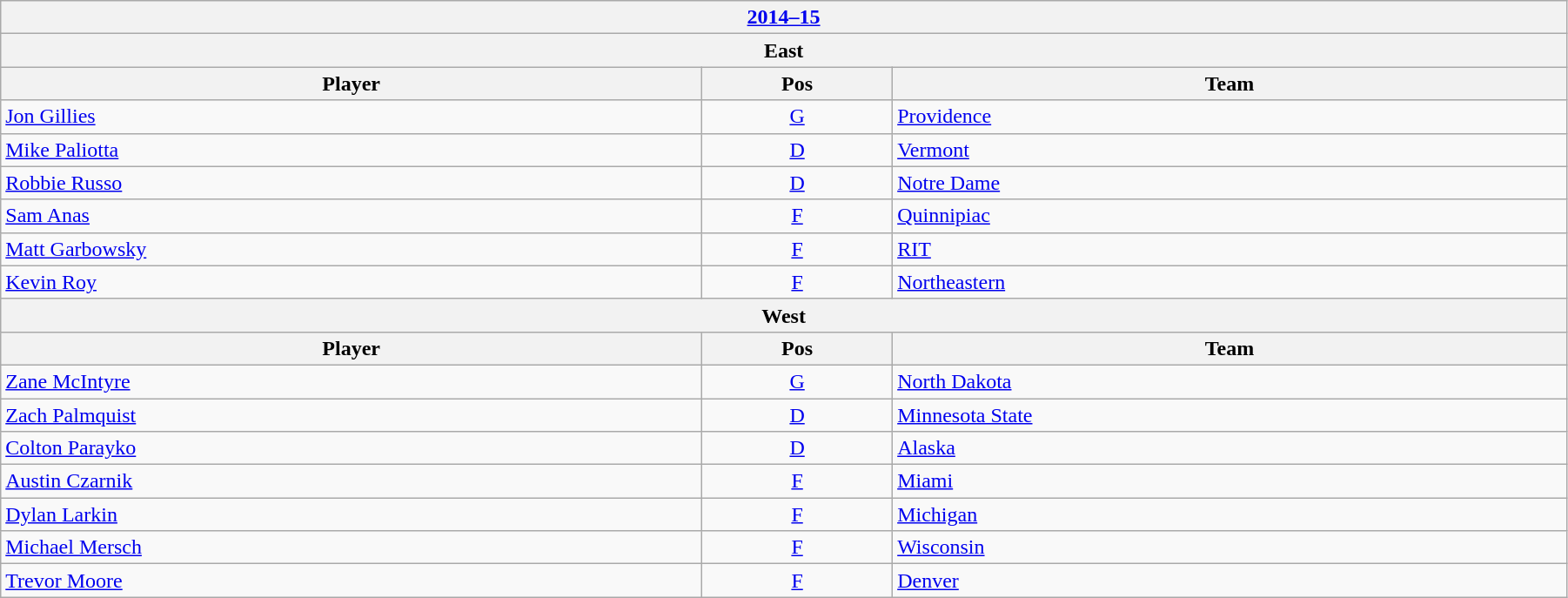<table class="wikitable" width=95%>
<tr>
<th colspan=3><a href='#'>2014–15</a></th>
</tr>
<tr>
<th colspan=3><strong>East</strong></th>
</tr>
<tr>
<th>Player</th>
<th>Pos</th>
<th>Team</th>
</tr>
<tr>
<td><a href='#'>Jon Gillies</a></td>
<td style="text-align:center;"><a href='#'>G</a></td>
<td><a href='#'>Providence</a></td>
</tr>
<tr>
<td><a href='#'>Mike Paliotta</a></td>
<td style="text-align:center;"><a href='#'>D</a></td>
<td><a href='#'>Vermont</a></td>
</tr>
<tr>
<td><a href='#'>Robbie Russo</a></td>
<td style="text-align:center;"><a href='#'>D</a></td>
<td><a href='#'>Notre Dame</a></td>
</tr>
<tr>
<td><a href='#'>Sam Anas</a></td>
<td style="text-align:center;"><a href='#'>F</a></td>
<td><a href='#'>Quinnipiac</a></td>
</tr>
<tr>
<td><a href='#'>Matt Garbowsky</a></td>
<td style="text-align:center;"><a href='#'>F</a></td>
<td><a href='#'>RIT</a></td>
</tr>
<tr>
<td><a href='#'>Kevin Roy</a></td>
<td style="text-align:center;"><a href='#'>F</a></td>
<td><a href='#'>Northeastern</a></td>
</tr>
<tr>
<th colspan=3><strong>West</strong></th>
</tr>
<tr>
<th>Player</th>
<th>Pos</th>
<th>Team</th>
</tr>
<tr>
<td><a href='#'>Zane McIntyre</a></td>
<td style="text-align:center;"><a href='#'>G</a></td>
<td><a href='#'>North Dakota</a></td>
</tr>
<tr>
<td><a href='#'>Zach Palmquist</a></td>
<td style="text-align:center;"><a href='#'>D</a></td>
<td><a href='#'>Minnesota State</a></td>
</tr>
<tr>
<td><a href='#'>Colton Parayko</a></td>
<td style="text-align:center;"><a href='#'>D</a></td>
<td><a href='#'>Alaska</a></td>
</tr>
<tr>
<td><a href='#'>Austin Czarnik</a></td>
<td style="text-align:center;"><a href='#'>F</a></td>
<td><a href='#'>Miami</a></td>
</tr>
<tr>
<td><a href='#'>Dylan Larkin</a></td>
<td style="text-align:center;"><a href='#'>F</a></td>
<td><a href='#'>Michigan</a></td>
</tr>
<tr>
<td><a href='#'>Michael Mersch</a></td>
<td style="text-align:center;"><a href='#'>F</a></td>
<td><a href='#'>Wisconsin</a></td>
</tr>
<tr>
<td><a href='#'>Trevor Moore</a></td>
<td style="text-align:center;"><a href='#'>F</a></td>
<td><a href='#'>Denver</a></td>
</tr>
</table>
